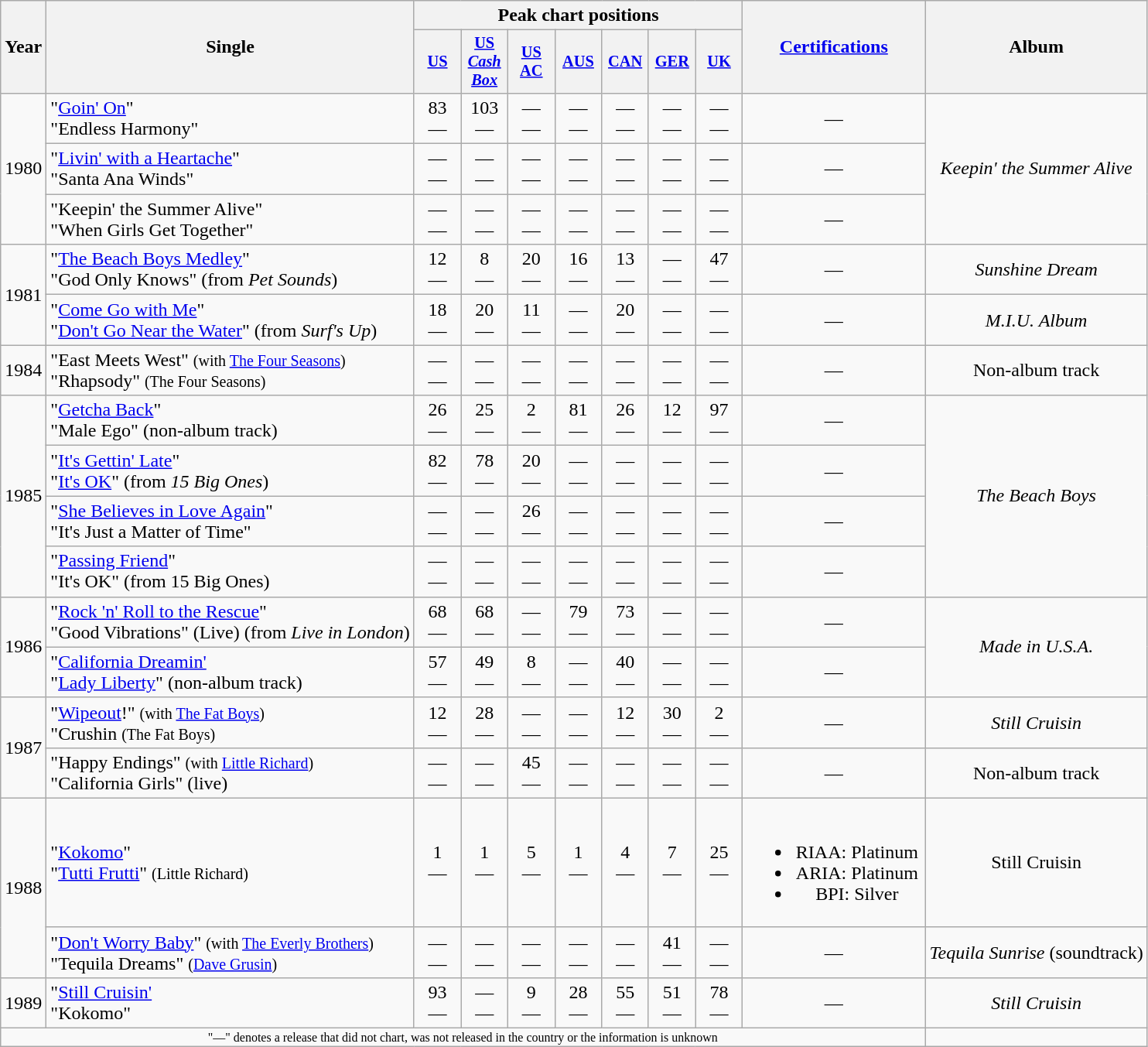<table class="wikitable" style="text-align:center;">
<tr>
<th style="text-align:center;" rowspan="2">Year</th>
<th style="text-align:center;" rowspan="2">Single</th>
<th style="text-align:center;" colspan="7">Peak chart positions</th>
<th rowspan="2" style="width:150px;"><a href='#'>Certifications</a></th>
<th rowspan="2">Album</th>
</tr>
<tr>
<th scope=col style="width:2.5em;font-size:85%"><a href='#'>US</a><br></th>
<th scope=col style="width:2.5em;font-size:85%"><a href='#'>US <em>Cash Box</em></a><br></th>
<th scope=col style="width:2.5em;font-size:85%"><a href='#'>US AC</a><br></th>
<th scope=col style="width:2.5em;font-size:85%"><a href='#'>AUS</a><br></th>
<th scope=col style="width:2.5em;font-size:85%"><a href='#'>CAN</a><br></th>
<th scope=col style="width:2.5em;font-size:85%"><a href='#'>GER</a><br></th>
<th scope=col style="width:2.5em;font-size:85%"><a href='#'>UK</a><br></th>
</tr>
<tr>
<td rowspan="3">1980</td>
<td style="text-align:left;">"<a href='#'>Goin' On</a>" <br>"Endless Harmony"</td>
<td>83<br>—</td>
<td>103<br>—</td>
<td>—<br>—</td>
<td>—<br>—</td>
<td>—<br>—</td>
<td>—<br>—</td>
<td>—<br>—</td>
<td>—</td>
<td rowspan="3"><em>Keepin' the Summer Alive</em></td>
</tr>
<tr>
<td style="text-align:left;">"<a href='#'>Livin' with a Heartache</a>"<br>"Santa Ana Winds"</td>
<td>—<br>—</td>
<td>—<br>—</td>
<td>—<br>—</td>
<td>—<br>—</td>
<td>—<br>—</td>
<td>—<br>—</td>
<td>—<br>—</td>
<td>—</td>
</tr>
<tr>
<td style="text-align:left;">"Keepin' the Summer Alive"<br>"When Girls Get Together"</td>
<td>—<br>—</td>
<td>—<br>—</td>
<td>—<br>—</td>
<td>—<br>—</td>
<td>—<br>—</td>
<td>—<br>—</td>
<td>—<br>—</td>
<td>—</td>
</tr>
<tr>
<td rowspan="2">1981</td>
<td style="text-align:left;">"<a href='#'>The Beach Boys Medley</a>" <br>"God Only Knows" (from <em>Pet Sounds</em>)</td>
<td>12<br>—</td>
<td>8<br>—</td>
<td>20<br>—</td>
<td>16<br>—</td>
<td>13<br>—</td>
<td>—<br>—</td>
<td>47<br>—</td>
<td>—</td>
<td><em>Sunshine Dream</em></td>
</tr>
<tr>
<td style="text-align:left;">"<a href='#'>Come Go with Me</a>" <br>"<a href='#'>Don't Go Near the Water</a>" (from <em>Surf's Up</em>)</td>
<td>18<br>—</td>
<td>20<br>—</td>
<td>11<br>—</td>
<td>—<br>—</td>
<td>20<br>—</td>
<td>—<br>—</td>
<td>—<br>—</td>
<td>—</td>
<td><em>M.I.U. Album</em></td>
</tr>
<tr>
<td>1984</td>
<td style="text-align:left;">"East Meets West" <small>(with <a href='#'>The Four Seasons</a>)</small> <br>"Rhapsody" <small>(The Four Seasons)</small></td>
<td>—<br>—</td>
<td>—<br>—</td>
<td>—<br>—</td>
<td>—<br>—</td>
<td>—<br>—</td>
<td>—<br>—</td>
<td>—<br>—</td>
<td>—</td>
<td>Non-album track</td>
</tr>
<tr>
<td rowspan="4">1985</td>
<td style="text-align:left;">"<a href='#'>Getcha Back</a>"<br>"Male Ego" (non-album track)</td>
<td>26<br>—</td>
<td>25<br>—</td>
<td>2<br>—</td>
<td>81<br>—</td>
<td>26<br>—</td>
<td>12<br>—</td>
<td>97<br>—</td>
<td>—</td>
<td rowspan="4"><em>The Beach Boys</em></td>
</tr>
<tr>
<td style="text-align:left;">"<a href='#'>It's Gettin' Late</a>" <br>"<a href='#'>It's OK</a>" (from <em>15 Big Ones</em>)</td>
<td>82<br>—</td>
<td>78<br>—</td>
<td>20<br>—</td>
<td>—<br>—</td>
<td>—<br>—</td>
<td>—<br>—</td>
<td>—<br>—</td>
<td>—</td>
</tr>
<tr>
<td style="text-align:left;">"<a href='#'>She Believes in Love Again</a>"<br>"It's Just a Matter of Time"</td>
<td>—<br>—</td>
<td>—<br>—</td>
<td>26<br>—</td>
<td>—<br>—</td>
<td>—<br>—</td>
<td>—<br>—</td>
<td>—<br>—</td>
<td>—</td>
</tr>
<tr>
<td style="text-align:left;">"<a href='#'>Passing Friend</a>"<br>"It's OK" (from 15 Big Ones)</td>
<td>—<br>—</td>
<td>—<br>—</td>
<td>—<br>—</td>
<td>—<br>—</td>
<td>—<br>—</td>
<td>—<br>—</td>
<td>—<br>—</td>
<td>—</td>
</tr>
<tr>
<td rowspan="2">1986</td>
<td style="text-align:left;">"<a href='#'>Rock 'n' Roll to the Rescue</a>"<br>"Good Vibrations" (Live) (from <em>Live in London</em>)</td>
<td>68<br>—</td>
<td>68<br>—</td>
<td>—<br>—</td>
<td>79<br>—</td>
<td>73<br>—</td>
<td>—<br>—</td>
<td>—<br>—</td>
<td>—</td>
<td rowspan="2"><em>Made in U.S.A.</em></td>
</tr>
<tr>
<td style="text-align:left;">"<a href='#'>California Dreamin'</a><br>"<a href='#'>Lady Liberty</a>" (non-album track)</td>
<td>57<br>—</td>
<td>49<br>—</td>
<td>8<br>—</td>
<td>—<br>—</td>
<td>40<br>—</td>
<td>—<br>—</td>
<td>—<br>—</td>
<td>—</td>
</tr>
<tr>
<td rowspan="2">1987</td>
<td style="text-align:left;">"<a href='#'>Wipeout</a>!" <small>(with <a href='#'>The Fat Boys</a>)</small> <br>"Crushin <small>(The Fat Boys)</small></td>
<td>12<br>—</td>
<td>28<br>—</td>
<td>—<br>—</td>
<td>—<br>—</td>
<td>12<br>—</td>
<td>30<br>—</td>
<td>2<br>—</td>
<td>—</td>
<td><em>Still Cruisin<strong></td>
</tr>
<tr>
<td style="text-align:left;">"Happy Endings" <small>(with <a href='#'>Little Richard</a>)</small> <br>"California Girls" (live)</td>
<td>—<br>—</td>
<td>—<br>—</td>
<td>45<br>—</td>
<td>—<br>—</td>
<td>—<br>—</td>
<td>—<br>—</td>
<td>—<br>—</td>
<td>—</td>
<td>Non-album track</td>
</tr>
<tr>
<td rowspan="2">1988</td>
<td style="text-align:left;">"<a href='#'>Kokomo</a>" <br> "<a href='#'>Tutti Frutti</a>" <small>(Little Richard)</small></td>
<td>1<br>—</td>
<td>1<br>—</td>
<td>5<br>—</td>
<td>1<br>—</td>
<td>4<br>—</td>
<td>7<br>—</td>
<td>25<br>—</td>
<td><br><ul><li>RIAA: Platinum</li><li>ARIA: Platinum</li><li>BPI: Silver</li></ul></td>
<td></em>Still Cruisin</strong></td>
</tr>
<tr>
<td style="text-align:left;">"<a href='#'>Don't Worry Baby</a>" <small>(with <a href='#'>The Everly Brothers</a>)</small><br> "Tequila Dreams" <small>(<a href='#'>Dave Grusin</a>)</small></td>
<td>—<br>—</td>
<td>—<br>—</td>
<td>—<br>—</td>
<td>—<br>—</td>
<td>—<br>—</td>
<td>41<br>—</td>
<td>—<br>—</td>
<td>—</td>
<td><em>Tequila Sunrise</em> (soundtrack)</td>
</tr>
<tr>
<td>1989</td>
<td style="text-align:left;">"<a href='#'>Still Cruisin'</a><br>"Kokomo"</td>
<td>93<br>—</td>
<td>—<br>—</td>
<td>9<br>—</td>
<td>28<br>—</td>
<td>55<br>—</td>
<td>51<br>—</td>
<td>78<br>—</td>
<td>—</td>
<td rowspan="1"><em>Still Cruisin<strong></td>
</tr>
<tr>
<td colspan="10" style="font-size:8pt;">"—" denotes a release that did not chart, was not released in the country or the information is unknown</td>
<td></td>
</tr>
</table>
